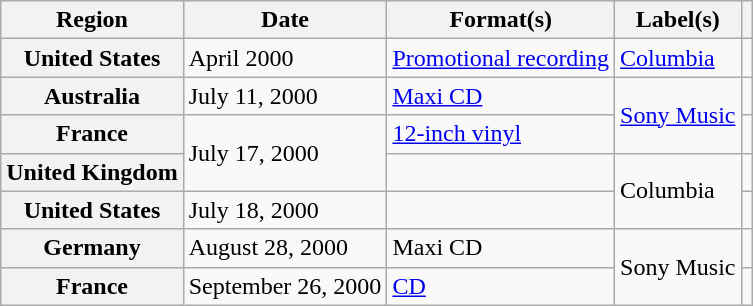<table class="wikitable plainrowheaders">
<tr>
<th scope="col">Region</th>
<th scope="col">Date</th>
<th scope="col">Format(s)</th>
<th scope="col">Label(s)</th>
<th scope="col"></th>
</tr>
<tr>
<th scope="row">United States</th>
<td>April 2000</td>
<td><a href='#'>Promotional recording</a></td>
<td><a href='#'>Columbia</a></td>
<td></td>
</tr>
<tr>
<th scope="row">Australia</th>
<td>July 11, 2000</td>
<td><a href='#'>Maxi CD</a></td>
<td rowspan="2"><a href='#'>Sony Music</a></td>
<td></td>
</tr>
<tr>
<th scope="row">France</th>
<td rowspan="2">July 17, 2000</td>
<td><a href='#'>12-inch vinyl</a></td>
<td></td>
</tr>
<tr>
<th scope="row">United Kingdom</th>
<td></td>
<td rowspan="2">Columbia</td>
<td></td>
</tr>
<tr>
<th scope="row">United States</th>
<td>July 18, 2000</td>
<td></td>
<td></td>
</tr>
<tr>
<th scope="row">Germany</th>
<td>August 28, 2000</td>
<td>Maxi CD</td>
<td rowspan="2">Sony Music</td>
<td></td>
</tr>
<tr>
<th scope="row">France</th>
<td>September 26, 2000</td>
<td><a href='#'>CD</a></td>
<td></td>
</tr>
</table>
